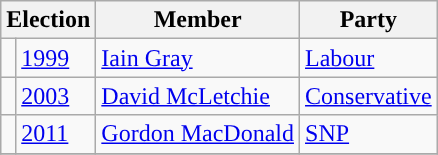<table class="wikitable">
<tr>
<th colspan="2">Election</th>
<th>Member</th>
<th>Party</th>
</tr>
<tr>
<td style="background-color: "></td>
<td><a href='#'>1999</a></td>
<td><a href='#'>Iain Gray</a></td>
<td><a href='#'>Labour</a></td>
</tr>
<tr>
<td style="background-color: "></td>
<td><a href='#'>2003</a></td>
<td><a href='#'>David McLetchie</a></td>
<td><a href='#'>Conservative</a></td>
</tr>
<tr>
<td style="background-color: "></td>
<td><a href='#'>2011</a></td>
<td><a href='#'>Gordon MacDonald</a></td>
<td><a href='#'>SNP</a></td>
</tr>
<tr>
</tr>
</table>
